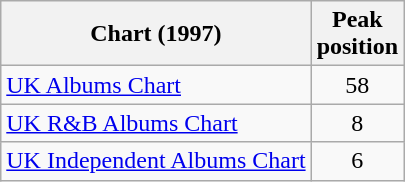<table class="wikitable sortable">
<tr>
<th>Chart (1997)</th>
<th>Peak<br>position</th>
</tr>
<tr>
<td><a href='#'>UK Albums Chart</a></td>
<td align=center>58</td>
</tr>
<tr>
<td><a href='#'>UK R&B Albums Chart</a></td>
<td align=center>8</td>
</tr>
<tr>
<td><a href='#'>UK Independent Albums Chart</a></td>
<td align=center>6</td>
</tr>
</table>
